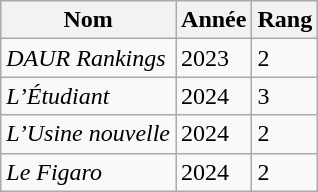<table class="wikitable sortable">
<tr>
<th>Nom</th>
<th>Année</th>
<th>Rang</th>
</tr>
<tr>
<td><em>DAUR Rankings</em></td>
<td>2023</td>
<td>2</td>
</tr>
<tr>
<td><em>L’Étudiant</em></td>
<td>2024</td>
<td>3</td>
</tr>
<tr>
<td><em>L’Usine nouvelle</em></td>
<td>2024</td>
<td>2</td>
</tr>
<tr>
<td><em>Le Figaro</em></td>
<td>2024</td>
<td>2</td>
</tr>
</table>
